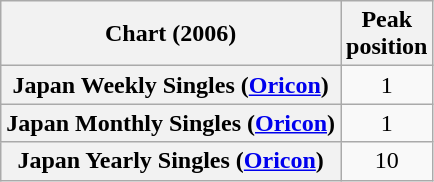<table class="wikitable sortable plainrowheaders" style="text-align:center;">
<tr>
<th scope="col">Chart (2006)</th>
<th scope="col">Peak<br>position</th>
</tr>
<tr>
<th scope="row">Japan Weekly Singles (<a href='#'>Oricon</a>)</th>
<td style="text-align:center;">1</td>
</tr>
<tr>
<th scope="row">Japan Monthly Singles (<a href='#'>Oricon</a>)</th>
<td style="text-align:center;">1</td>
</tr>
<tr>
<th scope="row">Japan Yearly Singles (<a href='#'>Oricon</a>)</th>
<td style="text-align:center;">10</td>
</tr>
</table>
